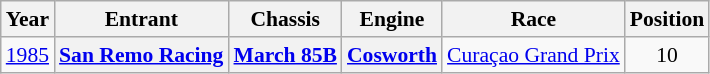<table class="wikitable" style="text-align:center; font-size:90%">
<tr>
<th>Year</th>
<th>Entrant</th>
<th>Chassis</th>
<th>Engine</th>
<th>Race</th>
<th>Position</th>
</tr>
<tr>
<td><a href='#'>1985</a></td>
<th><a href='#'>San Remo Racing</a></th>
<th><a href='#'>March 85B</a></th>
<th><a href='#'>Cosworth</a></th>
<td><a href='#'>Curaçao Grand Prix</a></td>
<td>10</td>
</tr>
</table>
